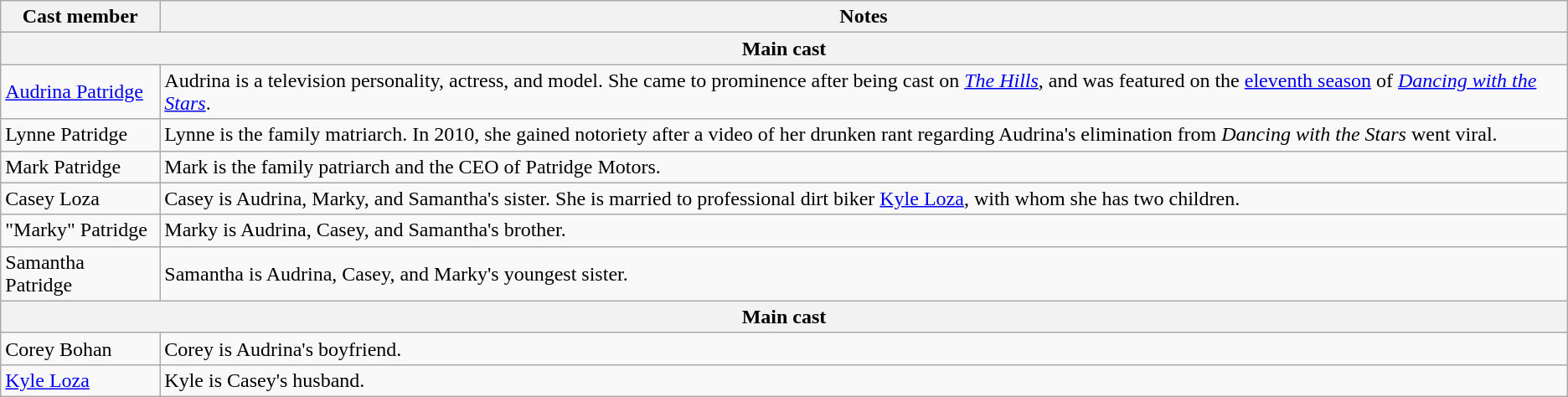<table class="wikitable">
<tr>
<th>Cast member</th>
<th>Notes</th>
</tr>
<tr>
<th colspan="2">Main cast</th>
</tr>
<tr>
<td><a href='#'>Audrina Patridge</a></td>
<td>Audrina is a television personality, actress, and model. She came to prominence after being cast on <em><a href='#'>The Hills</a></em>, and was featured on the <a href='#'>eleventh season</a> of <em><a href='#'>Dancing with the Stars</a></em>.</td>
</tr>
<tr>
<td>Lynne Patridge</td>
<td>Lynne is the family matriarch. In 2010, she gained notoriety after a video of her drunken rant regarding Audrina's elimination from <em>Dancing with the Stars</em> went viral.</td>
</tr>
<tr>
<td>Mark Patridge</td>
<td>Mark is the family patriarch and the CEO of Patridge Motors.</td>
</tr>
<tr>
<td>Casey Loza</td>
<td>Casey is Audrina, Marky, and Samantha's sister. She is married to professional dirt biker <a href='#'>Kyle Loza</a>, with whom she has two children.</td>
</tr>
<tr>
<td>"Marky" Patridge</td>
<td>Marky is Audrina, Casey, and Samantha's brother.</td>
</tr>
<tr>
<td>Samantha Patridge</td>
<td>Samantha is Audrina, Casey, and Marky's youngest sister.</td>
</tr>
<tr>
<th colspan="2">Main cast</th>
</tr>
<tr>
<td>Corey Bohan</td>
<td>Corey is Audrina's boyfriend.</td>
</tr>
<tr>
<td><a href='#'>Kyle Loza</a></td>
<td>Kyle is Casey's husband.</td>
</tr>
</table>
